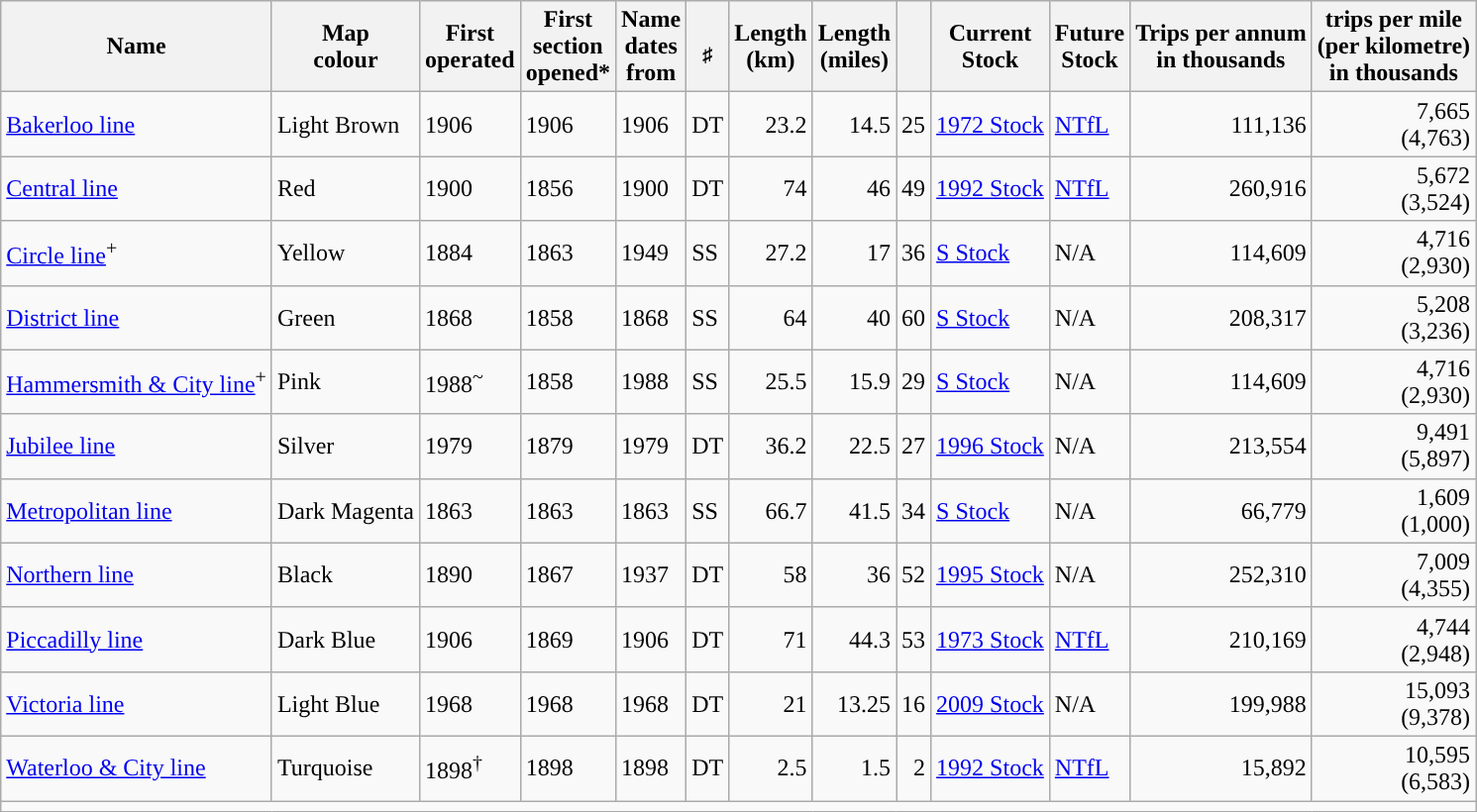<table class="sortable wikitable">
<tr>
<th>Name</th>
<th class="unsortable">Map<br>colour</th>
<th>First<br>operated</th>
<th>First<br>section<br>opened*</th>
<th>Name<br>dates<br>from</th>
<th><br><sup>♯</sup></th>
<th>Length<br>(km)</th>
<th>Length<br>(miles)</th>
<th></th>
<th>Current<br>Stock</th>
<th>Future<br>Stock</th>
<th>Trips per annum<br>in thousands</th>
<th> trips per mile<br>(per kilometre)<br>in thousands</th>
</tr>
<tr>
<td style="text-align:left;"><a href='#'>Bakerloo line</a></td>
<td style="background:#">Light Brown</td>
<td>1906</td>
<td>1906</td>
<td>1906</td>
<td>DT</td>
<td style="text-align:right;">23.2</td>
<td style="text-align:right;">14.5</td>
<td style="text-align:right;">25</td>
<td><a href='#'>1972 Stock</a></td>
<td><a href='#'>NTfL</a></td>
<td style="text-align:right;">111,136</td>
<td style="text-align:right;">7,665<br>(4,763)</td>
</tr>
<tr>
<td style="text-align:left;"><a href='#'>Central line</a></td>
<td style="background:#">Red</td>
<td>1900</td>
<td>1856</td>
<td>1900</td>
<td>DT</td>
<td style="text-align:right;">74</td>
<td style="text-align:right;">46</td>
<td style="text-align:right;">49</td>
<td><a href='#'>1992 Stock</a></td>
<td><a href='#'>NTfL</a></td>
<td style="text-align:right;">260,916</td>
<td style="text-align:right;">5,672<br>(3,524)</td>
</tr>
<tr>
<td style="text-align:left;"><a href='#'>Circle line</a><sup>+</sup></td>
<td style="background:#">Yellow</td>
<td>1884</td>
<td>1863</td>
<td>1949</td>
<td>SS</td>
<td style="text-align:right;">27.2</td>
<td style="text-align:right;">17</td>
<td style="text-align:right;">36</td>
<td><a href='#'>S Stock</a></td>
<td>N/A</td>
<td style="text-align:right;">114,609</td>
<td style="text-align:right;">4,716<br>(2,930)</td>
</tr>
<tr>
<td style="text-align:left;"><a href='#'>District line</a></td>
<td style="background:#">Green</td>
<td>1868</td>
<td>1858</td>
<td>1868</td>
<td>SS</td>
<td style="text-align:right;">64</td>
<td style="text-align:right;">40</td>
<td style="text-align:right;">60</td>
<td><a href='#'>S Stock</a></td>
<td>N/A</td>
<td style="text-align:right;">208,317</td>
<td style="text-align:right;">5,208<br>(3,236)</td>
</tr>
<tr>
<td style="text-align:left;"><a href='#'>Hammersmith & City line</a><sup>+</sup></td>
<td style="background:#">Pink</td>
<td>1988<sup>~</sup></td>
<td>1858</td>
<td>1988</td>
<td>SS</td>
<td style="text-align:right;">25.5</td>
<td style="text-align:right;">15.9</td>
<td style="text-align:right;">29</td>
<td><a href='#'>S Stock</a></td>
<td>N/A</td>
<td style="text-align:right;">114,609</td>
<td style="text-align:right;">4,716<br>(2,930)</td>
</tr>
<tr>
<td style="text-align:left;"><a href='#'>Jubilee line</a></td>
<td style="background:#">Silver</td>
<td>1979</td>
<td>1879 </td>
<td>1979</td>
<td>DT</td>
<td style="text-align:right;">36.2</td>
<td style="text-align:right;">22.5</td>
<td style="text-align:right;">27</td>
<td><a href='#'>1996 Stock</a></td>
<td>N/A</td>
<td style="text-align:right;">213,554</td>
<td style="text-align:right;">9,491<br>(5,897)</td>
</tr>
<tr>
<td style="text-align:left;"><a href='#'>Metropolitan line</a></td>
<td style="background:#">Dark Magenta</td>
<td>1863</td>
<td>1863</td>
<td>1863</td>
<td>SS</td>
<td style="text-align:right;">66.7</td>
<td style="text-align:right;">41.5</td>
<td style="text-align:right;">34</td>
<td><a href='#'>S Stock</a></td>
<td>N/A</td>
<td style="text-align:right;">66,779</td>
<td style="text-align:right;">1,609<br>(1,000)</td>
</tr>
<tr>
<td style="text-align:left;"><a href='#'>Northern line</a></td>
<td style="background:#">Black</td>
<td>1890</td>
<td>1867</td>
<td>1937</td>
<td>DT</td>
<td style="text-align:right;">58</td>
<td style="text-align:right;">36</td>
<td style="text-align:right;">52</td>
<td><a href='#'>1995 Stock</a></td>
<td>N/A</td>
<td style="text-align:right;">252,310</td>
<td style="text-align:right;">7,009<br>(4,355)</td>
</tr>
<tr>
<td style="text-align:left;"><a href='#'>Piccadilly line</a></td>
<td style="background:#">Dark Blue</td>
<td>1906</td>
<td>1869</td>
<td>1906</td>
<td>DT</td>
<td style="text-align:right;">71</td>
<td style="text-align:right;">44.3</td>
<td style="text-align:right;">53</td>
<td><a href='#'>1973 Stock</a></td>
<td><a href='#'>NTfL</a></td>
<td style="text-align:right;">210,169</td>
<td style="text-align:right;">4,744<br>(2,948)</td>
</tr>
<tr>
<td style="text-align:left;"><a href='#'>Victoria line</a></td>
<td style="background:#">Light Blue</td>
<td>1968</td>
<td>1968</td>
<td>1968</td>
<td>DT</td>
<td style="text-align:right;">21</td>
<td style="text-align:right;">13.25</td>
<td style="text-align:right;">16</td>
<td><a href='#'>2009 Stock</a></td>
<td>N/A</td>
<td style="text-align:right;">199,988</td>
<td style="text-align:right;">15,093<br>(9,378)</td>
</tr>
<tr>
<td style="text-align:left;"><a href='#'>Waterloo & City line</a></td>
<td style="background:#">Turquoise</td>
<td>1898<sup>†</sup></td>
<td>1898</td>
<td>1898</td>
<td>DT</td>
<td style="text-align:right;">2.5</td>
<td style="text-align:right;">1.5</td>
<td style="text-align:right;">2</td>
<td><a href='#'>1992 Stock</a></td>
<td><a href='#'>NTfL</a></td>
<td style="text-align:right;">15,892</td>
<td style="text-align:right;">10,595<br>(6,583)</td>
</tr>
<tr class="sortbottom">
<td colspan="13" style="text-align:left;"></td>
</tr>
</table>
